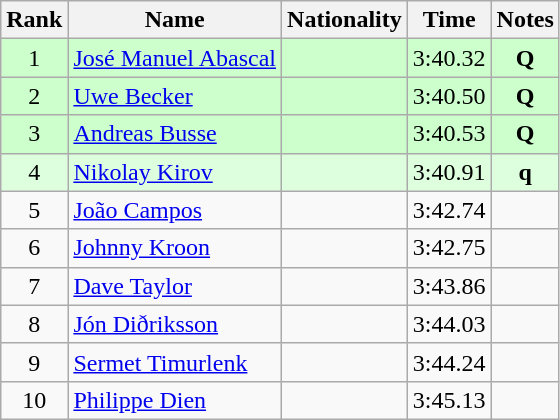<table class="wikitable sortable" style="text-align:center">
<tr>
<th>Rank</th>
<th>Name</th>
<th>Nationality</th>
<th>Time</th>
<th>Notes</th>
</tr>
<tr bgcolor=ccffcc>
<td>1</td>
<td align=left><a href='#'>José Manuel Abascal</a></td>
<td align=left></td>
<td>3:40.32</td>
<td><strong>Q</strong></td>
</tr>
<tr bgcolor=ccffcc>
<td>2</td>
<td align=left><a href='#'>Uwe Becker</a></td>
<td align=left></td>
<td>3:40.50</td>
<td><strong>Q</strong></td>
</tr>
<tr bgcolor=ccffcc>
<td>3</td>
<td align=left><a href='#'>Andreas Busse</a></td>
<td align=left></td>
<td>3:40.53</td>
<td><strong>Q</strong></td>
</tr>
<tr bgcolor=ddffdd>
<td>4</td>
<td align=left><a href='#'>Nikolay Kirov</a></td>
<td align=left></td>
<td>3:40.91</td>
<td><strong>q</strong></td>
</tr>
<tr>
<td>5</td>
<td align=left><a href='#'>João Campos</a></td>
<td align=left></td>
<td>3:42.74</td>
<td></td>
</tr>
<tr>
<td>6</td>
<td align=left><a href='#'>Johnny Kroon</a></td>
<td align=left></td>
<td>3:42.75</td>
<td></td>
</tr>
<tr>
<td>7</td>
<td align=left><a href='#'>Dave Taylor</a></td>
<td align=left></td>
<td>3:43.86</td>
<td></td>
</tr>
<tr>
<td>8</td>
<td align=left><a href='#'>Jón Diðriksson</a></td>
<td align=left></td>
<td>3:44.03</td>
<td></td>
</tr>
<tr>
<td>9</td>
<td align=left><a href='#'>Sermet Timurlenk</a></td>
<td align=left></td>
<td>3:44.24</td>
<td></td>
</tr>
<tr>
<td>10</td>
<td align=left><a href='#'>Philippe Dien</a></td>
<td align=left></td>
<td>3:45.13</td>
<td></td>
</tr>
</table>
